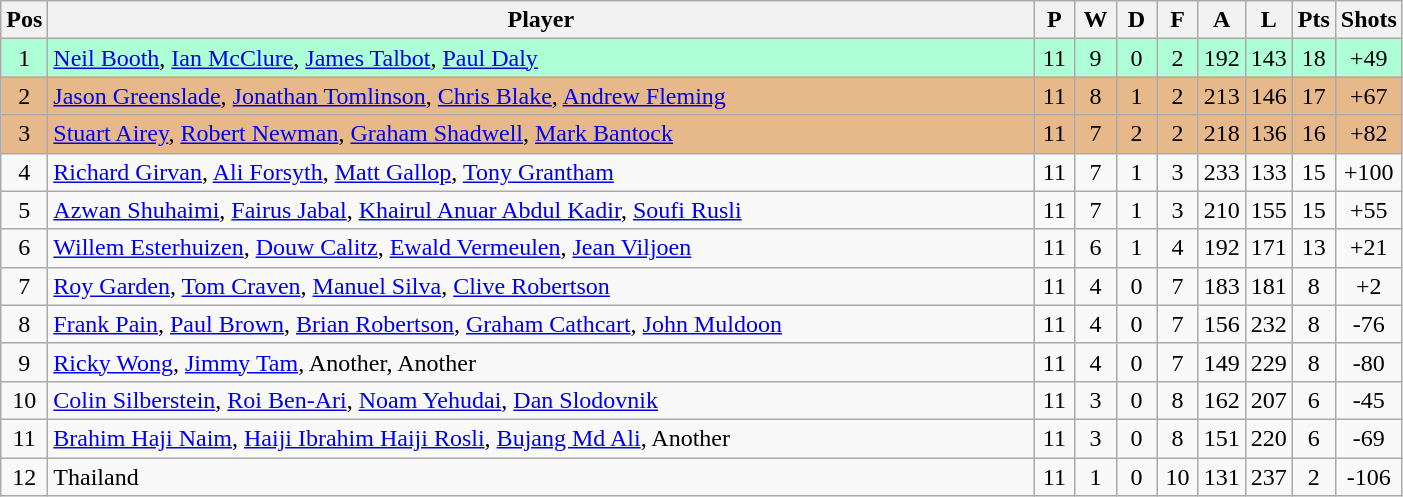<table class="wikitable" style="font-size: 100%">
<tr>
<th width=20>Pos</th>
<th width=650>Player</th>
<th width=20>P</th>
<th width=20>W</th>
<th width=20>D</th>
<th width=20>F</th>
<th width=20>A</th>
<th width=20>L</th>
<th width=20>Pts</th>
<th width=20>Shots</th>
</tr>
<tr align=center style="background: #ADFFD6;">
<td>1</td>
<td align="left"> <a href='#'>Neil Booth</a>, <a href='#'>Ian McClure</a>, <a href='#'>James Talbot</a>, <a href='#'>Paul Daly</a></td>
<td>11</td>
<td>9</td>
<td>0</td>
<td>2</td>
<td>192</td>
<td>143</td>
<td>18</td>
<td>+49</td>
</tr>
<tr align=center style="background: #E6B88A;">
<td>2</td>
<td align="left"> <a href='#'>Jason Greenslade</a>, <a href='#'>Jonathan Tomlinson</a>, <a href='#'>Chris Blake</a>, <a href='#'>Andrew Fleming</a></td>
<td>11</td>
<td>8</td>
<td>1</td>
<td>2</td>
<td>213</td>
<td>146</td>
<td>17</td>
<td>+67</td>
</tr>
<tr align=center style="background: #E6B88A;">
<td>3</td>
<td align="left"> <a href='#'>Stuart Airey</a>, <a href='#'>Robert Newman</a>, <a href='#'>Graham Shadwell</a>, <a href='#'>Mark Bantock</a></td>
<td>11</td>
<td>7</td>
<td>2</td>
<td>2</td>
<td>218</td>
<td>136</td>
<td>16</td>
<td>+82</td>
</tr>
<tr align=center>
<td>4</td>
<td align="left"> <a href='#'>Richard Girvan</a>, <a href='#'>Ali Forsyth</a>, <a href='#'>Matt Gallop</a>, <a href='#'>Tony Grantham</a></td>
<td>11</td>
<td>7</td>
<td>1</td>
<td>3</td>
<td>233</td>
<td>133</td>
<td>15</td>
<td>+100</td>
</tr>
<tr align=center>
<td>5</td>
<td align="left"> <a href='#'>Azwan Shuhaimi</a>, <a href='#'>Fairus Jabal</a>, <a href='#'>Khairul Anuar Abdul Kadir</a>, <a href='#'>Soufi Rusli</a></td>
<td>11</td>
<td>7</td>
<td>1</td>
<td>3</td>
<td>210</td>
<td>155</td>
<td>15</td>
<td>+55</td>
</tr>
<tr align=center>
<td>6</td>
<td align="left"> <a href='#'>Willem Esterhuizen</a>, <a href='#'>Douw Calitz</a>, <a href='#'>Ewald Vermeulen</a>, <a href='#'>Jean Viljoen</a></td>
<td>11</td>
<td>6</td>
<td>1</td>
<td>4</td>
<td>192</td>
<td>171</td>
<td>13</td>
<td>+21</td>
</tr>
<tr align=center>
<td>7</td>
<td align="left"> <a href='#'>Roy Garden</a>, <a href='#'>Tom Craven</a>, <a href='#'>Manuel Silva</a>, <a href='#'>Clive Robertson</a></td>
<td>11</td>
<td>4</td>
<td>0</td>
<td>7</td>
<td>183</td>
<td>181</td>
<td>8</td>
<td>+2</td>
</tr>
<tr align=center>
<td>8</td>
<td align="left"> <a href='#'>Frank Pain</a>, <a href='#'>Paul Brown</a>, <a href='#'>Brian Robertson</a>, <a href='#'>Graham Cathcart</a>, <a href='#'>John Muldoon</a></td>
<td>11</td>
<td>4</td>
<td>0</td>
<td>7</td>
<td>156</td>
<td>232</td>
<td>8</td>
<td>-76</td>
</tr>
<tr align=center>
<td>9</td>
<td align="left"> <a href='#'>Ricky Wong</a>, <a href='#'>Jimmy Tam</a>, Another, Another</td>
<td>11</td>
<td>4</td>
<td>0</td>
<td>7</td>
<td>149</td>
<td>229</td>
<td>8</td>
<td>-80</td>
</tr>
<tr align=center>
<td>10</td>
<td align="left"> <a href='#'>Colin Silberstein</a>, <a href='#'>Roi Ben-Ari</a>, <a href='#'>Noam Yehudai</a>, <a href='#'>Dan Slodovnik</a></td>
<td>11</td>
<td>3</td>
<td>0</td>
<td>8</td>
<td>162</td>
<td>207</td>
<td>6</td>
<td>-45</td>
</tr>
<tr align=center>
<td>11</td>
<td align="left"> <a href='#'>Brahim Haji Naim</a>, <a href='#'>Haiji Ibrahim Haiji Rosli</a>, <a href='#'>Bujang Md Ali</a>, Another</td>
<td>11</td>
<td>3</td>
<td>0</td>
<td>8</td>
<td>151</td>
<td>220</td>
<td>6</td>
<td>-69</td>
</tr>
<tr align=center>
<td>12</td>
<td align="left"> Thailand</td>
<td>11</td>
<td>1</td>
<td>0</td>
<td>10</td>
<td>131</td>
<td>237</td>
<td>2</td>
<td>-106</td>
</tr>
</table>
